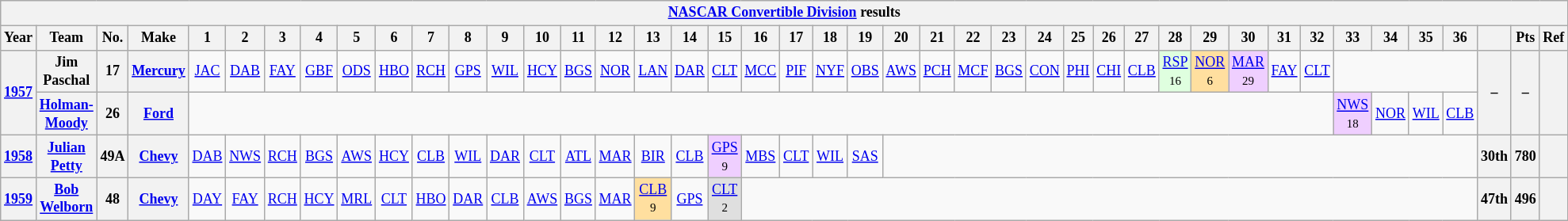<table class="wikitable" style="text-align:center; font-size:75%">
<tr>
<th colspan=69><a href='#'>NASCAR Convertible Division</a> results</th>
</tr>
<tr>
<th>Year</th>
<th>Team</th>
<th>No.</th>
<th>Make</th>
<th>1</th>
<th>2</th>
<th>3</th>
<th>4</th>
<th>5</th>
<th>6</th>
<th>7</th>
<th>8</th>
<th>9</th>
<th>10</th>
<th>11</th>
<th>12</th>
<th>13</th>
<th>14</th>
<th>15</th>
<th>16</th>
<th>17</th>
<th>18</th>
<th>19</th>
<th>20</th>
<th>21</th>
<th>22</th>
<th>23</th>
<th>24</th>
<th>25</th>
<th>26</th>
<th>27</th>
<th>28</th>
<th>29</th>
<th>30</th>
<th>31</th>
<th>32</th>
<th>33</th>
<th>34</th>
<th>35</th>
<th>36</th>
<th></th>
<th>Pts</th>
<th>Ref</th>
</tr>
<tr>
<th rowspan=2><a href='#'>1957</a></th>
<th>Jim Paschal</th>
<th>17</th>
<th><a href='#'>Mercury</a></th>
<td><a href='#'>JAC</a></td>
<td><a href='#'>DAB</a></td>
<td><a href='#'>FAY</a></td>
<td><a href='#'>GBF</a></td>
<td><a href='#'>ODS</a></td>
<td><a href='#'>HBO</a></td>
<td><a href='#'>RCH</a></td>
<td><a href='#'>GPS</a></td>
<td><a href='#'>WIL</a></td>
<td><a href='#'>HCY</a></td>
<td><a href='#'>BGS</a></td>
<td><a href='#'>NOR</a></td>
<td><a href='#'>LAN</a></td>
<td><a href='#'>DAR</a></td>
<td><a href='#'>CLT</a></td>
<td><a href='#'>MCC</a></td>
<td><a href='#'>PIF</a></td>
<td><a href='#'>NYF</a></td>
<td><a href='#'>OBS</a></td>
<td><a href='#'>AWS</a></td>
<td><a href='#'>PCH</a></td>
<td><a href='#'>MCF</a></td>
<td><a href='#'>BGS</a></td>
<td><a href='#'>CON</a></td>
<td><a href='#'>PHI</a></td>
<td><a href='#'>CHI</a></td>
<td><a href='#'>CLB</a></td>
<td style="background:#DFFFDF;"><a href='#'>RSP</a> <br><small>16</small></td>
<td style="background:#FFDF9F;"><a href='#'>NOR</a> <br><small>6</small></td>
<td style="background:#EFCFFF;"><a href='#'>MAR</a> <br><small>29</small></td>
<td><a href='#'>FAY</a></td>
<td><a href='#'>CLT</a></td>
<td colspan=4></td>
<th rowspan=2>–</th>
<th rowspan=2>–</th>
<th rowspan=2></th>
</tr>
<tr>
<th><a href='#'>Holman-Moody</a></th>
<th>26</th>
<th><a href='#'>Ford</a></th>
<td colspan=32></td>
<td style="background:#EFCFFF;"><a href='#'>NWS</a> <br><small>18</small></td>
<td><a href='#'>NOR</a></td>
<td><a href='#'>WIL</a></td>
<td><a href='#'>CLB</a></td>
</tr>
<tr>
<th><a href='#'>1958</a></th>
<th><a href='#'>Julian Petty</a></th>
<th>49A</th>
<th><a href='#'>Chevy</a></th>
<td><a href='#'>DAB</a></td>
<td><a href='#'>NWS</a></td>
<td><a href='#'>RCH</a></td>
<td><a href='#'>BGS</a></td>
<td><a href='#'>AWS</a></td>
<td><a href='#'>HCY</a></td>
<td><a href='#'>CLB</a></td>
<td><a href='#'>WIL</a></td>
<td><a href='#'>DAR</a></td>
<td><a href='#'>CLT</a></td>
<td><a href='#'>ATL</a></td>
<td><a href='#'>MAR</a></td>
<td><a href='#'>BIR</a></td>
<td><a href='#'>CLB</a></td>
<td style="background:#EFCFFF;"><a href='#'>GPS</a> <br><small>9</small></td>
<td><a href='#'>MBS</a></td>
<td><a href='#'>CLT</a></td>
<td><a href='#'>WIL</a></td>
<td><a href='#'>SAS</a></td>
<td colspan=17></td>
<th>30th</th>
<th>780</th>
<th></th>
</tr>
<tr>
<th><a href='#'>1959</a></th>
<th><a href='#'>Bob Welborn</a></th>
<th>48</th>
<th><a href='#'>Chevy</a></th>
<td><a href='#'>DAY</a></td>
<td><a href='#'>FAY</a></td>
<td><a href='#'>RCH</a></td>
<td><a href='#'>HCY</a></td>
<td><a href='#'>MRL</a></td>
<td><a href='#'>CLT</a></td>
<td><a href='#'>HBO</a></td>
<td><a href='#'>DAR</a></td>
<td><a href='#'>CLB</a></td>
<td><a href='#'>AWS</a></td>
<td><a href='#'>BGS</a></td>
<td><a href='#'>MAR</a></td>
<td style="background:#FFDF9F;"><a href='#'>CLB</a> <br><small>9</small></td>
<td><a href='#'>GPS</a></td>
<td style="background:#DFDFDF;"><a href='#'>CLT</a> <br><small>2</small></td>
<td colspan=21></td>
<th>47th</th>
<th>496</th>
<th></th>
</tr>
</table>
